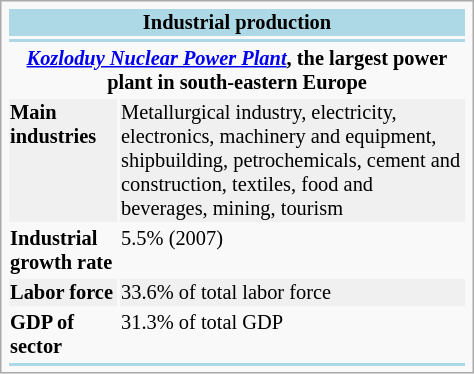<table width="25%" style="toc: 25em; font-size: 85%; lucida grande, sans-serif; text-align: left;" class="infobox">
<tr>
<th align="center" bgcolor="lightblue" colspan="3">Industrial production</th>
</tr>
<tr>
<th align="center" bgcolor="lightblue" colspan="3"></th>
</tr>
<tr>
<th colspan="2" style="text-align:center"><em><a href='#'>Kozloduy Nuclear Power Plant</a></em>, the largest power plant in south-eastern Europe</th>
</tr>
<tr>
<th style="background:#f0f0f0;" align="left" valign="top">Main industries</th>
<td style="background:#f0f0f0;" valign="top">Metallurgical industry, electricity, electronics, machinery and equipment, shipbuilding, petrochemicals, cement and construction, textiles, food and beverages, mining, tourism</td>
</tr>
<tr>
<th align="left" valign="top">Industrial growth rate</th>
<td valign="top">5.5% (2007)</td>
</tr>
<tr>
<th style="background:#f0f0f0;" align="left" valign="top">Labor force</th>
<td style="background:#f0f0f0;" valign="top">33.6% of total labor force</td>
</tr>
<tr>
<th align="left" valign="top">GDP of sector</th>
<td valign="top">31.3% of total GDP</td>
</tr>
<tr>
<td align="center" bgcolor="lightblue" colspan="2"></td>
</tr>
</table>
